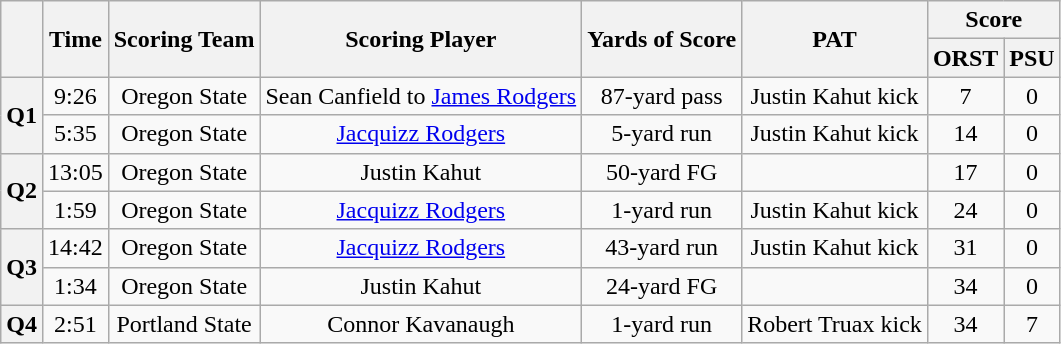<table class="wikitable" | align="center">
<tr>
<th rowspan="2"></th>
<th rowspan="2">Time</th>
<th rowspan="2">Scoring Team</th>
<th rowspan="2">Scoring Player</th>
<th rowspan="2">Yards of Score</th>
<th rowspan="2">PAT</th>
<th colspan="2">Score</th>
</tr>
<tr>
<th align="center">ORST</th>
<th align="center">PSU</th>
</tr>
<tr>
<th rowspan="2">Q1</th>
<td align="center">9:26</td>
<td align="center">Oregon State</td>
<td align="center">Sean Canfield to <a href='#'>James Rodgers</a></td>
<td align="center">87-yard pass</td>
<td align="center">Justin Kahut kick</td>
<td align="center">7</td>
<td align="center">0</td>
</tr>
<tr>
<td align="center">5:35</td>
<td align="center">Oregon State</td>
<td align="center"><a href='#'>Jacquizz Rodgers</a></td>
<td align="center">5-yard run</td>
<td align="center">Justin Kahut kick</td>
<td align="center">14</td>
<td align="center">0</td>
</tr>
<tr>
<th rowspan="2">Q2</th>
<td align="center">13:05</td>
<td align="center">Oregon State</td>
<td align="center">Justin Kahut</td>
<td align="center">50-yard FG</td>
<td></td>
<td align="center">17</td>
<td align="center">0</td>
</tr>
<tr>
<td align="center">1:59</td>
<td align="center">Oregon State</td>
<td align="center"><a href='#'>Jacquizz Rodgers</a></td>
<td align="center">1-yard run</td>
<td align="center">Justin Kahut kick</td>
<td align="center">24</td>
<td align="center">0</td>
</tr>
<tr>
<th rowspan="2">Q3</th>
<td align="center">14:42</td>
<td align="center">Oregon State</td>
<td align="center"><a href='#'>Jacquizz Rodgers</a></td>
<td align="center">43-yard run</td>
<td align="center">Justin Kahut kick</td>
<td align="center">31</td>
<td align="center">0</td>
</tr>
<tr>
<td align="center">1:34</td>
<td align="center">Oregon State</td>
<td align="center">Justin Kahut</td>
<td align="center">24-yard FG</td>
<td></td>
<td align="center">34</td>
<td align="center">0</td>
</tr>
<tr>
<th rowspan="1">Q4</th>
<td align="center">2:51</td>
<td align="center">Portland State</td>
<td align="center">Connor Kavanaugh</td>
<td align="center">1-yard run</td>
<td align="center">Robert Truax kick</td>
<td align="center">34</td>
<td align="center">7</td>
</tr>
</table>
